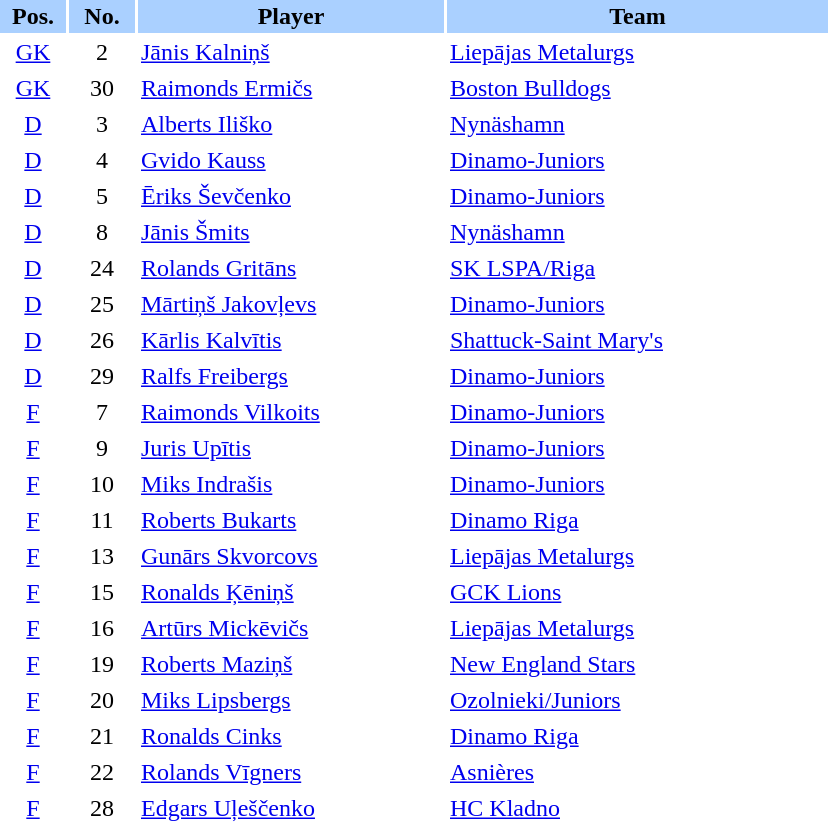<table border="0" cellspacing="2" cellpadding="2">
<tr bgcolor=AAD0FF>
<th width=40>Pos.</th>
<th width=40>No.</th>
<th width=200>Player</th>
<th width=250>Team</th>
</tr>
<tr>
<td style="text-align:center;"><a href='#'>GK</a></td>
<td style="text-align:center;">2</td>
<td><a href='#'>Jānis Kalniņš</a></td>
<td> <a href='#'>Liepājas Metalurgs</a></td>
<td></td>
</tr>
<tr>
<td style="text-align:center;"><a href='#'>GK</a></td>
<td style="text-align:center;">30</td>
<td><a href='#'>Raimonds Ermičs</a></td>
<td> <a href='#'>Boston Bulldogs</a></td>
<td></td>
</tr>
<tr>
<td style="text-align:center;"><a href='#'>D</a></td>
<td style="text-align:center;">3</td>
<td><a href='#'>Alberts Iliško</a></td>
<td> <a href='#'>Nynäshamn</a></td>
<td></td>
</tr>
<tr>
<td style="text-align:center;"><a href='#'>D</a></td>
<td style="text-align:center;">4</td>
<td><a href='#'>Gvido Kauss</a></td>
<td> <a href='#'>Dinamo-Juniors</a></td>
<td></td>
</tr>
<tr>
<td style="text-align:center;"><a href='#'>D</a></td>
<td style="text-align:center;">5</td>
<td><a href='#'>Ēriks Ševčenko</a></td>
<td> <a href='#'>Dinamo-Juniors</a></td>
<td></td>
</tr>
<tr>
<td style="text-align:center;"><a href='#'>D</a></td>
<td style="text-align:center;">8</td>
<td><a href='#'>Jānis Šmits</a></td>
<td> <a href='#'>Nynäshamn</a></td>
<td></td>
</tr>
<tr>
<td style="text-align:center;"><a href='#'>D</a></td>
<td style="text-align:center;">24</td>
<td><a href='#'>Rolands Gritāns</a></td>
<td> <a href='#'>SK LSPA/Riga</a></td>
<td></td>
</tr>
<tr>
<td style="text-align:center;"><a href='#'>D</a></td>
<td style="text-align:center;">25</td>
<td><a href='#'>Mārtiņš Jakovļevs</a></td>
<td> <a href='#'>Dinamo-Juniors</a></td>
<td></td>
</tr>
<tr>
<td style="text-align:center;"><a href='#'>D</a></td>
<td style="text-align:center;">26</td>
<td><a href='#'>Kārlis Kalvītis</a></td>
<td> <a href='#'>Shattuck-Saint Mary's</a></td>
<td></td>
</tr>
<tr>
<td style="text-align:center;"><a href='#'>D</a></td>
<td style="text-align:center;">29</td>
<td><a href='#'>Ralfs Freibergs</a></td>
<td> <a href='#'>Dinamo-Juniors</a></td>
<td></td>
</tr>
<tr>
<td style="text-align:center;"><a href='#'>F</a></td>
<td style="text-align:center;">7</td>
<td><a href='#'>Raimonds Vilkoits</a></td>
<td> <a href='#'>Dinamo-Juniors</a></td>
<td></td>
</tr>
<tr>
<td style="text-align:center;"><a href='#'>F</a></td>
<td style="text-align:center;">9</td>
<td><a href='#'>Juris Upītis</a></td>
<td> <a href='#'>Dinamo-Juniors</a></td>
<td></td>
</tr>
<tr>
<td style="text-align:center;"><a href='#'>F</a></td>
<td style="text-align:center;">10</td>
<td><a href='#'>Miks Indrašis</a></td>
<td> <a href='#'>Dinamo-Juniors</a></td>
<td></td>
</tr>
<tr>
<td style="text-align:center;"><a href='#'>F</a></td>
<td style="text-align:center;">11</td>
<td><a href='#'>Roberts Bukarts</a></td>
<td> <a href='#'>Dinamo Riga</a></td>
<td></td>
</tr>
<tr>
<td style="text-align:center;"><a href='#'>F</a></td>
<td style="text-align:center;">13</td>
<td><a href='#'>Gunārs Skvorcovs</a></td>
<td> <a href='#'>Liepājas Metalurgs</a></td>
<td></td>
</tr>
<tr>
<td style="text-align:center;"><a href='#'>F</a></td>
<td style="text-align:center;">15</td>
<td><a href='#'>Ronalds Ķēniņš</a></td>
<td> <a href='#'>GCK Lions</a></td>
<td></td>
</tr>
<tr>
<td style="text-align:center;"><a href='#'>F</a></td>
<td style="text-align:center;">16</td>
<td><a href='#'>Artūrs Mickēvičs</a></td>
<td> <a href='#'>Liepājas Metalurgs</a></td>
<td></td>
</tr>
<tr>
<td style="text-align:center;"><a href='#'>F</a></td>
<td style="text-align:center;">19</td>
<td><a href='#'>Roberts Maziņš</a></td>
<td> <a href='#'>New England Stars</a></td>
<td></td>
</tr>
<tr>
<td style="text-align:center;"><a href='#'>F</a></td>
<td style="text-align:center;">20</td>
<td><a href='#'>Miks Lipsbergs</a></td>
<td> <a href='#'>Ozolnieki/Juniors</a></td>
<td></td>
</tr>
<tr>
<td style="text-align:center;"><a href='#'>F</a></td>
<td style="text-align:center;">21</td>
<td><a href='#'>Ronalds Cinks</a></td>
<td> <a href='#'>Dinamo Riga</a></td>
<td></td>
</tr>
<tr>
<td style="text-align:center;"><a href='#'>F</a></td>
<td style="text-align:center;">22</td>
<td><a href='#'>Rolands Vīgners</a></td>
<td> <a href='#'>Asnières</a></td>
<td></td>
</tr>
<tr>
<td style="text-align:center;"><a href='#'>F</a></td>
<td style="text-align:center;">28</td>
<td><a href='#'>Edgars Uļeščenko</a></td>
<td> <a href='#'>HC Kladno</a></td>
<td></td>
</tr>
</table>
